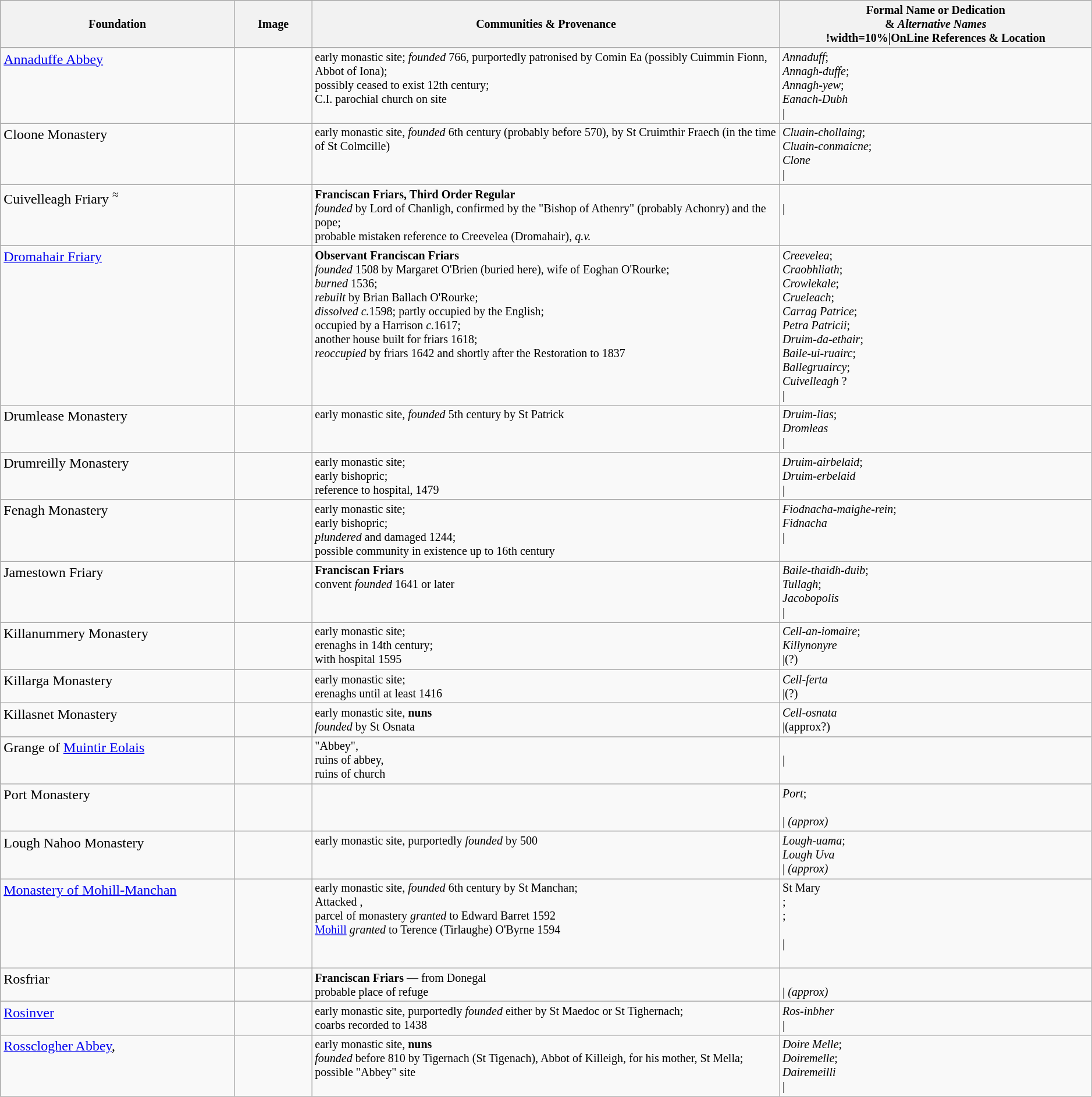<table class="wikitable" style="width:99%; font-size:smaller">
<tr>
<th width=15%>Foundation</th>
<th width=5%>Image</th>
<th width=30%>Communities & Provenance</th>
<th width=20%>Formal Name or Dedication <br>& <em>Alternative Names</em><br><noinclude>!width=10%|OnLine References & Location</noinclude></th>
</tr>
<tr valign=top>
<td style="font-size:larger"><a href='#'>Annaduffe Abbey</a></td>
<td></td>
<td>early monastic site; <em>founded</em> 766, purportedly patronised by Comin Ea (possibly Cuimmin Fionn, Abbot of Iona);<br>possibly ceased to exist 12th century;<br>C.I. parochial church on site</td>
<td><em>Annaduff</em>;<br><em>Annagh-duffe</em>;<br><em>Annagh-yew</em>;<br><em>Eanach-Dubh</em><br><noinclude>|</noinclude></td>
</tr>
<tr valign=top>
<td style="font-size:larger">Cloone Monastery</td>
<td></td>
<td>early monastic site, <em>founded</em> 6th century (probably before 570), by St Cruimthir Fraech (in the time of St Colmcille)</td>
<td><em>Cluain-chollaing</em>;<br><em>Cluain-conmaicne</em>;<br><em>Clone</em><br><noinclude>|</noinclude></td>
</tr>
<tr valign=top>
<td style="font-size:larger">Cuivelleagh Friary <sup>≈</sup></td>
<td></td>
<td><strong>Franciscan Friars, Third Order Regular</strong><br><em>founded</em> by Lord of Chanligh, confirmed by the "Bishop of Athenry" (probably Achonry) and the pope;<br>probable mistaken reference to Creevelea (Dromahair), <em>q.v.</em></td>
<td><br><noinclude>|</noinclude></td>
</tr>
<tr valign=top>
<td style="font-size:larger"><a href='#'>Dromahair Friary</a></td>
<td></td>
<td><strong>Observant Franciscan Friars</strong><br><em>founded</em> 1508 by Margaret O'Brien (buried here), wife of Eoghan O'Rourke;<br><em>burned</em> 1536;<br><em>rebuilt</em> by Brian Ballach O'Rourke;<br><em>dissolved c.</em>1598; partly occupied by the English;<br>occupied by a Harrison <em>c.</em>1617;<br>another house built for friars 1618;<br><em>reoccupied</em> by friars 1642 and shortly after the Restoration to 1837</td>
<td><em>Creevelea</em>;<br><em>Craobhliath</em>;<br><em>Crowlekale</em>;<br><em>Crueleach</em>;<br><em>Carrag Patrice</em>;<br><em>Petra Patricii</em>;<br><em>Druim-da-ethair</em>;<br><em>Baile-ui-ruairc</em>;<br><em>Ballegruaircy</em>;<br><em>Cuivelleagh</em> ?<br><noinclude>|</noinclude></td>
</tr>
<tr valign=top>
<td style="font-size:larger">Drumlease Monastery</td>
<td></td>
<td>early monastic site, <em>founded</em> 5th century by St Patrick</td>
<td><em>Druim-lias</em>;<br><em>Dromleas</em><br><noinclude>|
</noinclude></td>
</tr>
<tr valign=top>
<td style="font-size:larger">Drumreilly Monastery</td>
<td></td>
<td>early monastic site;<br>early bishopric;<br>reference to hospital, 1479</td>
<td><em>Druim-airbelaid</em>;<br><em>Druim-erbelaid</em><br><noinclude>|</noinclude></td>
</tr>
<tr valign=top>
<td style="font-size:larger">Fenagh Monastery</td>
<td></td>
<td>early monastic site;<br>early bishopric;<br><em>plundered</em> and damaged 1244;<br>possible community in existence up to 16th century</td>
<td><em>Fiodnacha-maighe-rein</em>;<br><em>Fidnacha</em><br><noinclude>|</noinclude></td>
</tr>
<tr valign=top>
<td style="font-size:larger">Jamestown Friary</td>
<td></td>
<td><strong>Franciscan Friars</strong><br>convent <em>founded</em> 1641 or later</td>
<td><em>Baile-thaidh-duib</em>;<br><em>Tullagh</em>;<br><em>Jacobopolis</em><br><noinclude>|</noinclude></td>
</tr>
<tr valign=top>
<td style="font-size:larger">Killanummery Monastery</td>
<td></td>
<td>early monastic site;<br>erenaghs in 14th century;<br>with hospital 1595</td>
<td><em>Cell-an-iomaire</em>;<br><em>Killynonyre</em><br><noinclude>|(?)</noinclude></td>
</tr>
<tr valign=top>
<td style="font-size:larger">Killarga Monastery</td>
<td></td>
<td>early monastic site;<br>erenaghs until at least 1416</td>
<td><em>Cell-ferta</em><br><noinclude>|(?)</noinclude></td>
</tr>
<tr valign=top>
<td style="font-size:larger">Killasnet Monastery</td>
<td></td>
<td>early monastic site, <strong>nuns</strong><br><em>founded</em> by St Osnata</td>
<td><em>Cell-osnata</em><br><noinclude>|(approx?)</noinclude></td>
</tr>
<tr valign=top>
<td style="font-size:larger">Grange of <a href='#'>Muintir Eolais</a></td>
<td></td>
<td>"Abbey",<br>ruins of abbey,<br>ruins of church</td>
<td><br><noinclude>|</noinclude></td>
</tr>
<tr valign=top>
<td style="font-size:larger">Port Monastery</td>
<td></td>
<td></td>
<td><em>Port</em>;<br><br><noinclude>| <em>(approx)</em></noinclude></td>
</tr>
<tr valign=top>
<td style="font-size:larger">Lough Nahoo Monastery</td>
<td></td>
<td>early monastic site, purportedly <em>founded</em> by 500</td>
<td><em>Lough-uama</em>;<br><em>Lough Uva</em><br><noinclude>| <em>(approx)</em></noinclude></td>
</tr>
<tr valign=top>
<td style="font-size:larger"><a href='#'>Monastery of Mohill-Manchan</a></td>
<td></td>
<td>early monastic site, <em>founded</em> 6th century by St Manchan;<br>Attacked ,<br>parcel of monastery <em>granted</em> to Edward Barret 1592<br><a href='#'>Mohill</a> <em>granted</em> to Terence (Tirlaughe) O'Byrne 1594</td>
<td>St Mary<br>;<br>;<br><br><noinclude>|<br><br></noinclude></td>
</tr>
<tr valign=top>
<td style="font-size:larger">Rosfriar</td>
<td></td>
<td><strong>Franciscan Friars</strong> — from Donegal<br>probable place of refuge</td>
<td><br><noinclude>| <em>(approx)</em></noinclude></td>
</tr>
<tr valign=top>
<td style="font-size:larger"><a href='#'>Rosinver</a></td>
<td></td>
<td>early monastic site, purportedly <em>founded</em> either by St Maedoc or St Tighernach;<br>coarbs recorded to 1438</td>
<td><em>Ros-inbher</em><br><noinclude>|</noinclude></td>
</tr>
<tr valign=top>
<td style="font-size:larger"><a href='#'>Rossclogher Abbey</a>, <br></td>
<td></td>
<td>early monastic site, <strong>nuns</strong><br><em>founded</em> before 810 by Tigernach (St Tigenach), Abbot of Killeigh, for his mother, St Mella;<br>possible "Abbey" site</td>
<td><em>Doire Melle</em>;<br><em>Doiremelle</em>;<br><em>Dairemeilli</em><br><noinclude>|</noinclude></td>
</tr>
</table>
